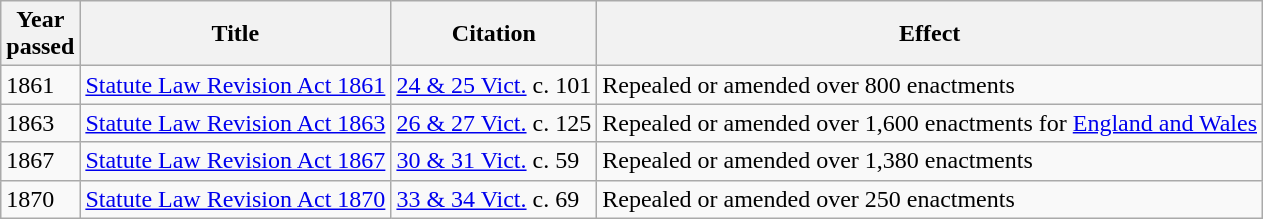<table class="wikitable">
<tr>
<th>Year<br>passed</th>
<th>Title</th>
<th>Citation</th>
<th>Effect</th>
</tr>
<tr>
<td>1861</td>
<td><a href='#'>Statute Law Revision Act 1861</a></td>
<td><a href='#'>24 & 25 Vict.</a> c. 101</td>
<td>Repealed or amended over 800 enactments</td>
</tr>
<tr>
<td>1863</td>
<td><a href='#'>Statute Law Revision Act 1863</a></td>
<td><a href='#'>26 & 27 Vict.</a> c. 125</td>
<td>Repealed or amended over 1,600 enactments for <a href='#'>England and Wales</a></td>
</tr>
<tr>
<td>1867</td>
<td><a href='#'>Statute Law Revision Act 1867</a></td>
<td><a href='#'>30 & 31 Vict.</a> c. 59</td>
<td>Repealed or amended over 1,380 enactments</td>
</tr>
<tr>
<td>1870</td>
<td><a href='#'>Statute Law Revision Act 1870</a></td>
<td><a href='#'>33 & 34 Vict.</a> c. 69</td>
<td>Repealed or amended over 250 enactments</td>
</tr>
</table>
